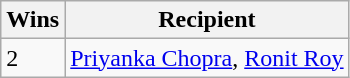<table class="wikitable">
<tr>
<th>Wins</th>
<th>Recipient</th>
</tr>
<tr>
<td>2</td>
<td><a href='#'>Priyanka Chopra</a>, <a href='#'>Ronit Roy</a></td>
</tr>
</table>
